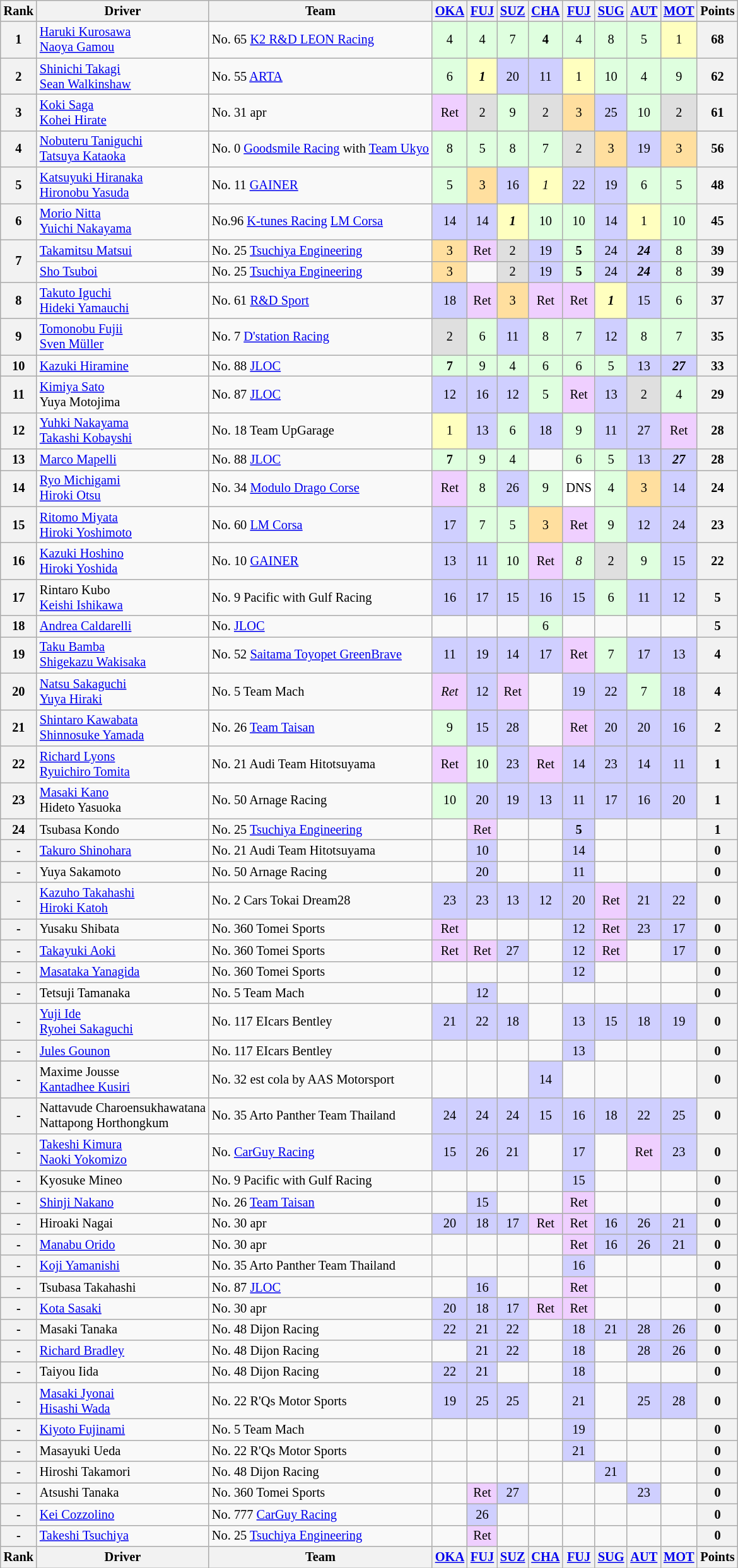<table class="wikitable" style="font-size:85%; text-align:center">
<tr>
<th>Rank</th>
<th>Driver</th>
<th>Team</th>
<th><a href='#'>OKA</a><br></th>
<th><a href='#'>FUJ</a><br></th>
<th><a href='#'>SUZ</a><br></th>
<th><a href='#'>CHA</a><br></th>
<th><a href='#'>FUJ</a><br></th>
<th><a href='#'>SUG</a><br></th>
<th><a href='#'>AUT</a><br></th>
<th><a href='#'>MOT</a><br></th>
<th>Points</th>
</tr>
<tr>
<th>1</th>
<td align="left"> <a href='#'>Haruki Kurosawa</a><br> <a href='#'>Naoya Gamou</a></td>
<td align="left"> No. 65 <a href='#'>K2 R&D LEON Racing</a></td>
<td style="background:#dfffdf;">4</td>
<td style="background:#dfffdf;">4</td>
<td style="background:#dfffdf;">7</td>
<td style="background:#dfffdf;"><strong>4</strong></td>
<td style="background:#dfffdf;">4</td>
<td style="background:#dfffdf;">8</td>
<td style="background:#dfffdf;">5</td>
<td style="background:#ffffbf;">1</td>
<th>68</th>
</tr>
<tr>
<th>2</th>
<td align="left"> <a href='#'>Shinichi Takagi</a><br> <a href='#'>Sean Walkinshaw</a></td>
<td align="left"> No. 55 <a href='#'>ARTA</a></td>
<td style="background:#dfffdf;">6</td>
<td style="background:#ffffbf;"><strong><em>1</em></strong></td>
<td style="background:#cfcfff;">20</td>
<td style="background:#cfcfff;">11</td>
<td style="background:#ffffbf;">1</td>
<td style="background:#dfffdf;">10</td>
<td style="background:#dfffdf;">4</td>
<td style="background:#dfffdf;">9</td>
<th>62</th>
</tr>
<tr>
<th>3</th>
<td align="left"> <a href='#'>Koki Saga</a><br> <a href='#'>Kohei Hirate</a></td>
<td align="left"> No. 31 apr</td>
<td style="background:#efcfff;">Ret</td>
<td style="background:#dfdfdf;">2</td>
<td style="background:#dfffdf;">9</td>
<td style="background:#dfdfdf;">2</td>
<td style="background:#ffdf9f;">3</td>
<td style="background:#cfcfff;">25</td>
<td style="background:#dfffdf;">10</td>
<td style="background:#dfdfdf;">2</td>
<th>61</th>
</tr>
<tr>
<th>4</th>
<td align="left"> <a href='#'>Nobuteru Taniguchi</a><br> <a href='#'>Tatsuya Kataoka</a></td>
<td align="left"> No. 0 <a href='#'>Goodsmile Racing</a> with <a href='#'>Team Ukyo</a></td>
<td style="background:#dfffdf;">8</td>
<td style="background:#dfffdf;">5</td>
<td style="background:#dfffdf;">8</td>
<td style="background:#dfffdf;">7</td>
<td style="background:#dfdfdf;">2</td>
<td style="background:#ffdf9f;">3</td>
<td style="background:#cfcfff;">19</td>
<td style="background:#ffdf9f;">3</td>
<th>56</th>
</tr>
<tr>
<th>5</th>
<td align="left"> <a href='#'>Katsuyuki Hiranaka</a><br> <a href='#'>Hironobu Yasuda</a></td>
<td align="left"> No. 11 <a href='#'>GAINER</a></td>
<td style="background:#dfffdf;">5</td>
<td style="background:#ffdf9f;">3</td>
<td style="background:#cfcfff;">16</td>
<td style="background:#ffffbf;"><em>1</em></td>
<td style="background:#cfcfff;">22</td>
<td style="background:#cfcfff;">19</td>
<td style="background:#dfffdf;">6</td>
<td style="background:#dfffdf;">5</td>
<th>48</th>
</tr>
<tr>
<th>6</th>
<td align="left"> <a href='#'>Morio Nitta</a><br> <a href='#'>Yuichi Nakayama</a></td>
<td align="left"> No.96 <a href='#'>K-tunes Racing</a> <a href='#'>LM Corsa</a></td>
<td style="background:#cfcfff;">14</td>
<td style="background:#cfcfff;">14</td>
<td style="background:#ffffbf;"><strong><em>1</em></strong></td>
<td style="background:#dfffdf;">10</td>
<td style="background:#dfffdf;">10</td>
<td style="background:#cfcfff;">14</td>
<td style="background:#ffffbf;">1</td>
<td style="background:#dfffdf;">10</td>
<th>45</th>
</tr>
<tr>
<th rowspan=2>7</th>
<td align="left"> <a href='#'>Takamitsu Matsui</a></td>
<td align="left"> No. 25 <a href='#'>Tsuchiya Engineering</a></td>
<td style="background:#ffdf9f;">3</td>
<td style="background:#efcfff;">Ret</td>
<td style="background:#dfdfdf;">2</td>
<td style="background:#cfcfff;">19</td>
<td style="background:#dfffdf;"><strong>5</strong></td>
<td style="background:#cfcfff;">24</td>
<td style="background:#cfcfff;"><strong><em>24</em></strong></td>
<td style="background:#dfffdf;">8</td>
<th>39</th>
</tr>
<tr>
<td align="left"> <a href='#'>Sho Tsuboi</a></td>
<td align="left"> No. 25 <a href='#'>Tsuchiya Engineering</a></td>
<td style="background:#ffdf9f;">3</td>
<td></td>
<td style="background:#dfdfdf;">2</td>
<td style="background:#cfcfff;">19</td>
<td style="background:#dfffdf;"><strong>5</strong></td>
<td style="background:#cfcfff;">24</td>
<td style="background:#cfcfff;"><strong><em>24</em></strong></td>
<td style="background:#dfffdf;">8</td>
<th>39</th>
</tr>
<tr>
<th>8</th>
<td align="left"> <a href='#'>Takuto Iguchi</a><br> <a href='#'>Hideki Yamauchi</a></td>
<td align="left"> No. 61 <a href='#'>R&D Sport</a></td>
<td style="background:#cfcfff;">18</td>
<td style="background:#efcfff;">Ret</td>
<td style="background:#ffdf9f;">3</td>
<td style="background:#efcfff;">Ret</td>
<td style="background:#efcfff;">Ret</td>
<td style="background:#ffffbf;"><strong><em>1</em></strong></td>
<td style="background:#cfcfff;">15</td>
<td style="background:#dfffdf;">6</td>
<th>37</th>
</tr>
<tr>
<th>9</th>
<td align="left"> <a href='#'>Tomonobu Fujii</a><br> <a href='#'>Sven Müller</a></td>
<td align="left"> No. 7 <a href='#'>D'station Racing</a></td>
<td style="background:#dfdfdf;">2</td>
<td style="background:#dfffdf;">6</td>
<td style="background:#cfcfff;">11</td>
<td style="background:#dfffdf;">8</td>
<td style="background:#dfffdf;">7</td>
<td style="background:#cfcfff;">12</td>
<td style="background:#dfffdf;">8</td>
<td style="background:#dfffdf;">7</td>
<th>35</th>
</tr>
<tr>
<th>10</th>
<td align="left"> <a href='#'>Kazuki Hiramine</a></td>
<td align="left"> No. 88 <a href='#'>JLOC</a></td>
<td style="background:#dfffdf;"><strong>7</strong></td>
<td style="background:#dfffdf;">9</td>
<td style="background:#dfffdf;">4</td>
<td style="background:#dfffdf;">6</td>
<td style="background:#dfffdf;">6</td>
<td style="background:#dfffdf;">5</td>
<td style="background:#cfcfff;">13</td>
<td style="background:#cfcfff;"><strong><em>27</em></strong></td>
<th>33</th>
</tr>
<tr>
<th>11</th>
<td align="left"> <a href='#'>Kimiya Sato</a><br> Yuya Motojima</td>
<td align="left"> No. 87 <a href='#'>JLOC</a></td>
<td style="background:#cfcfff;">12</td>
<td style="background:#cfcfff;">16</td>
<td style="background:#cfcfff;">12</td>
<td style="background:#dfffdf;">5</td>
<td style="background:#efcfff;">Ret</td>
<td style="background:#cfcfff;">13</td>
<td style="background:#dfdfdf;">2</td>
<td style="background:#dfffdf;">4</td>
<th>29</th>
</tr>
<tr>
<th>12</th>
<td align="left"> <a href='#'>Yuhki Nakayama</a><br> <a href='#'>Takashi Kobayshi</a></td>
<td align="left"> No. 18 Team UpGarage</td>
<td style="background:#ffffbf;">1</td>
<td style="background:#cfcfff;">13</td>
<td style="background:#dfffdf;">6</td>
<td style="background:#cfcfff;">18</td>
<td style="background:#dfffdf;">9</td>
<td style="background:#cfcfff;">11</td>
<td style="background:#cfcfff;">27</td>
<td style="background:#efcfff;">Ret</td>
<th>28</th>
</tr>
<tr>
<th>13</th>
<td align="left"> <a href='#'>Marco Mapelli</a></td>
<td align="left"> No. 88 <a href='#'>JLOC</a></td>
<td style="background:#dfffdf;"><strong>7</strong></td>
<td style="background:#dfffdf;">9</td>
<td style="background:#dfffdf;">4</td>
<td></td>
<td style="background:#dfffdf;">6</td>
<td style="background:#dfffdf;">5</td>
<td style="background:#cfcfff;">13</td>
<td style="background:#cfcfff;"><strong><em>27</em></strong></td>
<th>28</th>
</tr>
<tr>
<th>14</th>
<td align="left"> <a href='#'>Ryo Michigami</a><br> <a href='#'>Hiroki Otsu</a></td>
<td align="left"> No. 34 <a href='#'>Modulo Drago Corse</a></td>
<td style="background:#efcfff;">Ret</td>
<td style="background:#dfffdf;">8</td>
<td style="background:#cfcfff;">26</td>
<td style="background:#dfffdf;">9</td>
<td style="background:#ffffff;">DNS</td>
<td style="background:#dfffdf;">4</td>
<td style="background:#ffdf9f;">3</td>
<td style="background:#cfcfff;">14</td>
<th>24</th>
</tr>
<tr>
<th>15</th>
<td align="left"> <a href='#'>Ritomo Miyata</a><br> <a href='#'>Hiroki Yoshimoto</a></td>
<td align="left"> No. 60 <a href='#'>LM Corsa</a></td>
<td style="background:#cfcfff;">17</td>
<td style="background:#dfffdf;">7</td>
<td style="background:#dfffdf;">5</td>
<td style="background:#ffdf9f;">3</td>
<td style="background:#efcfff;">Ret</td>
<td style="background:#dfffdf;">9</td>
<td style="background:#cfcfff;">12</td>
<td style="background:#cfcfff;">24</td>
<th>23</th>
</tr>
<tr>
<th>16</th>
<td align="left"> <a href='#'>Kazuki Hoshino</a><br> <a href='#'>Hiroki Yoshida</a></td>
<td align="left"> No. 10 <a href='#'>GAINER</a></td>
<td style="background:#cfcfff;">13</td>
<td style="background:#cfcfff;">11</td>
<td style="background:#dfffdf;">10</td>
<td style="background:#efcfff;">Ret</td>
<td style="background:#dfffdf;"><em>8</em></td>
<td style="background:#dfdfdf;">2</td>
<td style="background:#dfffdf;">9</td>
<td style="background:#cfcfff;">15</td>
<th>22</th>
</tr>
<tr>
<th>17</th>
<td align="left"> Rintaro Kubo<br> <a href='#'>Keishi Ishikawa</a></td>
<td align="left"> No. 9 Pacific with Gulf Racing</td>
<td style="background:#cfcfff;">16</td>
<td style="background:#cfcfff;">17</td>
<td style="background:#cfcfff;">15</td>
<td style="background:#cfcfff;">16</td>
<td style="background:#cfcfff;">15</td>
<td style="background:#dfffdf;">6</td>
<td style="background:#cfcfff;">11</td>
<td style="background:#cfcfff;">12</td>
<th>5</th>
</tr>
<tr>
<th>18</th>
<td align="left"> <a href='#'>Andrea Caldarelli</a></td>
<td align="left"> No. <a href='#'>JLOC</a></td>
<td></td>
<td></td>
<td></td>
<td style="background:#dfffdf;">6</td>
<td></td>
<td></td>
<td></td>
<td></td>
<th>5</th>
</tr>
<tr>
<th>19</th>
<td align="left"> <a href='#'>Taku Bamba</a><br> <a href='#'>Shigekazu Wakisaka</a></td>
<td align="left"> No. 52 <a href='#'>Saitama Toyopet GreenBrave</a></td>
<td style="background:#cfcfff;">11</td>
<td style="background:#cfcfff;">19</td>
<td style="background:#cfcfff;">14</td>
<td style="background:#cfcfff;">17</td>
<td style="background:#efcfff;">Ret</td>
<td style="background:#dfffdf;">7</td>
<td style="background:#cfcfff;">17</td>
<td style="background:#cfcfff;">13</td>
<th>4</th>
</tr>
<tr>
<th>20</th>
<td align="left"> <a href='#'>Natsu Sakaguchi</a><br> <a href='#'>Yuya Hiraki</a></td>
<td align="left"> No. 5 Team Mach</td>
<td style="background:#efcfff;"><em>Ret</em></td>
<td style="background:#cfcfff;">12</td>
<td style="background:#efcfff;">Ret</td>
<td></td>
<td style="background:#cfcfff;">19</td>
<td style="background:#cfcfff;">22</td>
<td style="background:#dfffdf;">7</td>
<td style="background:#cfcfff;">18</td>
<th>4</th>
</tr>
<tr>
<th>21</th>
<td align="left"> <a href='#'>Shintaro Kawabata</a><br> <a href='#'>Shinnosuke Yamada</a></td>
<td align="left"> No. 26 <a href='#'>Team Taisan</a></td>
<td style="background:#dfffdf;">9</td>
<td style="background:#cfcfff;">15</td>
<td style="background:#cfcfff;">28</td>
<td></td>
<td style="background:#efcfff;">Ret</td>
<td style="background:#cfcfff;">20</td>
<td style="background:#cfcfff;">20</td>
<td style="background:#cfcfff;">16</td>
<th>2</th>
</tr>
<tr>
<th>22</th>
<td align="left"> <a href='#'>Richard Lyons</a><br> <a href='#'>Ryuichiro Tomita</a></td>
<td align="left"> No. 21 Audi Team Hitotsuyama</td>
<td style="background:#efcfff;">Ret</td>
<td style="background:#dfffdf;">10</td>
<td style="background:#cfcfff;">23</td>
<td style="background:#efcfff;">Ret</td>
<td style="background:#cfcfff;">14</td>
<td style="background:#cfcfff;">23</td>
<td style="background:#cfcfff;">14</td>
<td style="background:#cfcfff;">11</td>
<th>1</th>
</tr>
<tr>
<th>23</th>
<td align="left"> <a href='#'>Masaki Kano</a><br> Hideto Yasuoka</td>
<td align="left"> No. 50 Arnage Racing</td>
<td style="background:#dfffdf;">10</td>
<td style="background:#cfcfff;">20</td>
<td style="background:#cfcfff;">19</td>
<td style="background:#cfcfff;">13</td>
<td style="background:#cfcfff;">11</td>
<td style="background:#cfcfff;">17</td>
<td style="background:#cfcfff;">16</td>
<td style="background:#cfcfff;">20</td>
<th>1</th>
</tr>
<tr>
<th>24</th>
<td align="left"> Tsubasa Kondo</td>
<td align="left"> No. 25 <a href='#'>Tsuchiya Engineering</a></td>
<td></td>
<td style="background:#efcfff;">Ret</td>
<td></td>
<td></td>
<td style="background:#cfcfff;"><strong>5</strong></td>
<td></td>
<td></td>
<td></td>
<th>1</th>
</tr>
<tr>
<th>-</th>
<td align="left"> <a href='#'>Takuro Shinohara</a></td>
<td align="left"> No. 21 Audi Team Hitotsuyama</td>
<td></td>
<td style="background:#CFCFFF;">10</td>
<td></td>
<td></td>
<td style="background:#CFCFFF;">14</td>
<td></td>
<td></td>
<td></td>
<th>0</th>
</tr>
<tr>
<th>-</th>
<td align="left"> Yuya Sakamoto</td>
<td align="left"> No. 50 Arnage Racing</td>
<td></td>
<td style="background:#CFCFFF;">20</td>
<td></td>
<td></td>
<td style="background:#CFCFFF;">11</td>
<td></td>
<td></td>
<td></td>
<th>0</th>
</tr>
<tr>
<th>-</th>
<td align="left"> <a href='#'>Kazuho Takahashi</a><br> <a href='#'>Hiroki Katoh</a></td>
<td align="left"> No. 2 Cars Tokai Dream28</td>
<td style="background:#CFCFFF;">23</td>
<td style="background:#CFCFFF;">23</td>
<td style="background:#CFCFFF;">13</td>
<td style="background:#CFCFFF;">12</td>
<td style="background:#CFCFFF;">20</td>
<td style="background:#EFCFFF;">Ret</td>
<td style="background:#CFCFFF;">21</td>
<td style="background:#CFCFFF;">22</td>
<th>0</th>
</tr>
<tr>
<th>-</th>
<td align="left"> Yusaku Shibata</td>
<td align="left"> No. 360 Tomei Sports</td>
<td style="background:#EFCFFF;">Ret</td>
<td></td>
<td></td>
<td></td>
<td style="background:#CFCFFF;">12</td>
<td style="background:#EFCFFF;">Ret</td>
<td style="background:#CFCFFF;">23</td>
<td style="background:#CFCFFF;">17</td>
<th>0</th>
</tr>
<tr>
<th>-</th>
<td align="left"> <a href='#'>Takayuki Aoki</a></td>
<td align="left"> No. 360 Tomei Sports</td>
<td style="background:#EFCFFF;">Ret</td>
<td style="background:#EFCFFF;">Ret</td>
<td style="background:#CFCFFF;">27</td>
<td></td>
<td style="background:#CFCFFF;">12</td>
<td style="background:#EFCFFF;">Ret</td>
<td></td>
<td style="background:#CFCFFF;">17</td>
<th>0</th>
</tr>
<tr>
<th>-</th>
<td align="left"> <a href='#'>Masataka Yanagida</a></td>
<td align="left"> No. 360 Tomei Sports</td>
<td></td>
<td></td>
<td></td>
<td></td>
<td style="background:#CFCFFF;">12</td>
<td></td>
<td></td>
<td></td>
<th>0</th>
</tr>
<tr>
<th>-</th>
<td align="left"> Tetsuji Tamanaka</td>
<td align="left"> No. 5 Team Mach</td>
<td></td>
<td style="background:#CFCFFF;">12</td>
<td></td>
<td></td>
<td></td>
<td></td>
<td></td>
<td></td>
<th>0</th>
</tr>
<tr>
<th>-</th>
<td align="left"> <a href='#'>Yuji Ide</a><br> <a href='#'>Ryohei Sakaguchi</a></td>
<td align="left"> No. 117 EIcars Bentley</td>
<td style="background:#CFCFFF;">21</td>
<td style="background:#CFCFFF;">22</td>
<td style="background:#CFCFFF;">18</td>
<td></td>
<td style="background:#CFCFFF;">13</td>
<td style="background:#CFCFFF;">15</td>
<td style="background:#CFCFFF;">18</td>
<td style="background:#CFCFFF;">19</td>
<th>0</th>
</tr>
<tr>
<th>-</th>
<td align="left"> <a href='#'>Jules Gounon</a></td>
<td align="left"> No. 117 EIcars Bentley</td>
<td></td>
<td></td>
<td></td>
<td></td>
<td style="background:#CFCFFF;">13</td>
<td></td>
<td></td>
<td></td>
<th>0</th>
</tr>
<tr>
<th>-</th>
<td align="left"> Maxime Jousse<br> <a href='#'>Kantadhee Kusiri</a></td>
<td align="left"> No. 32 est cola by AAS Motorsport</td>
<td></td>
<td></td>
<td></td>
<td style="background:#CFCFFF;">14</td>
<td></td>
<td></td>
<td></td>
<td></td>
<th>0</th>
</tr>
<tr>
<th>-</th>
<td align="left"> Nattavude Charoensukhawatana<br> Nattapong Horthongkum</td>
<td align="left"> No. 35 Arto Panther Team Thailand</td>
<td style="background:#CFCFFF;">24</td>
<td style="background:#CFCFFF;">24</td>
<td style="background:#CFCFFF;">24</td>
<td style="background:#CFCFFF;">15</td>
<td style="background:#CFCFFF;">16</td>
<td style="background:#CFCFFF;">18</td>
<td style="background:#CFCFFF;">22</td>
<td style="background:#CFCFFF;">25</td>
<th>0</th>
</tr>
<tr>
<th>-</th>
<td align="left"> <a href='#'>Takeshi Kimura</a><br> <a href='#'>Naoki Yokomizo</a></td>
<td align="left"> No. <a href='#'>CarGuy Racing</a></td>
<td style="background:#CFCFFF;">15</td>
<td style="background:#CFCFFF;">26</td>
<td style="background:#CFCFFF;">21</td>
<td></td>
<td style="background:#CFCFFF;">17</td>
<td></td>
<td style="background:#EFCFFF;">Ret</td>
<td style="background:#CFCFFF;">23</td>
<th>0</th>
</tr>
<tr>
<th>-</th>
<td align="left"> Kyosuke Mineo</td>
<td align="left"> No. 9 Pacific with Gulf Racing</td>
<td></td>
<td></td>
<td></td>
<td></td>
<td style="background:#CFCFFF;">15</td>
<td></td>
<td></td>
<td></td>
<th>0</th>
</tr>
<tr>
<th>-</th>
<td align="left"> <a href='#'>Shinji Nakano</a></td>
<td align="left"> No. 26 <a href='#'>Team Taisan</a></td>
<td></td>
<td style="background:#CFCFFF;">15</td>
<td></td>
<td></td>
<td style="background:#EFCFFF;">Ret</td>
<td></td>
<td></td>
<td></td>
<th>0</th>
</tr>
<tr>
<th>-</th>
<td align="left"> Hiroaki Nagai</td>
<td align="left"> No. 30 apr</td>
<td style="background:#CFCFFF;">20</td>
<td style="background:#CFCFFF;">18</td>
<td style="background:#CFCFFF;">17</td>
<td style="background:#EFCFFF;">Ret</td>
<td style="background:#EFCFFF;">Ret</td>
<td style="background:#CFCFFF;">16</td>
<td style="background:#CFCFFF;">26</td>
<td style="background:#CFCFFF;">21</td>
<th>0</th>
</tr>
<tr>
<th>-</th>
<td align="left"> <a href='#'>Manabu Orido</a></td>
<td align="left"> No. 30 apr</td>
<td></td>
<td></td>
<td></td>
<td></td>
<td style="background:#EFCFFF;">Ret</td>
<td style="background:#CFCFFF;">16</td>
<td style="background:#CFCFFF;">26</td>
<td style="background:#CFCFFF;">21</td>
<th>0</th>
</tr>
<tr>
<th>-</th>
<td align="left"> <a href='#'>Koji Yamanishi</a></td>
<td align="left"> No. 35 Arto Panther Team Thailand</td>
<td></td>
<td></td>
<td></td>
<td></td>
<td style="background:#CFCFFF;">16</td>
<td></td>
<td></td>
<td></td>
<th>0</th>
</tr>
<tr>
<th>-</th>
<td align="left"> Tsubasa Takahashi</td>
<td align="left"> No. 87 <a href='#'>JLOC</a></td>
<td></td>
<td style="background:#CFCFFF;">16</td>
<td></td>
<td></td>
<td style="background:#EFCFFF;">Ret</td>
<td></td>
<td></td>
<td></td>
<th>0</th>
</tr>
<tr>
<th>-</th>
<td align="left"> <a href='#'>Kota Sasaki</a></td>
<td align="left"> No. 30 apr</td>
<td style="background:#CFCFFF;">20</td>
<td style="background:#CFCFFF;">18</td>
<td style="background:#CFCFFF;">17</td>
<td style="background:#EFCFFF;">Ret</td>
<td style="background:#EFCFFF;">Ret</td>
<td></td>
<td></td>
<td></td>
<th>0</th>
</tr>
<tr>
<th>-</th>
<td align="left"> Masaki Tanaka</td>
<td align="left"> No. 48 Dijon Racing</td>
<td style="background:#CFCFFF;">22</td>
<td style="background:#CFCFFF;">21</td>
<td style="background:#CFCFFF;">22</td>
<td></td>
<td style="background:#CFCFFF;">18</td>
<td style="background:#CFCFFF;">21</td>
<td style="background:#CFCFFF;">28</td>
<td style="background:#CFCFFF;">26</td>
<th>0</th>
</tr>
<tr>
<th>-</th>
<td align="left"> <a href='#'>Richard Bradley</a></td>
<td align="left"> No. 48 Dijon Racing</td>
<td></td>
<td style="background:#CFCFFF;">21</td>
<td style="background:#CFCFFF;">22</td>
<td></td>
<td style="background:#CFCFFF;">18</td>
<td></td>
<td style="background:#CFCFFF;">28</td>
<td style="background:#CFCFFF;">26</td>
<th>0</th>
</tr>
<tr>
<th>-</th>
<td align="left"> Taiyou Iida</td>
<td align="left"> No. 48 Dijon Racing</td>
<td style="background:#CFCFFF;">22</td>
<td style="background:#CFCFFF;">21</td>
<td></td>
<td></td>
<td style="background:#CFCFFF;">18</td>
<td></td>
<td></td>
<td></td>
<th>0</th>
</tr>
<tr>
<th>-</th>
<td align="left"> <a href='#'>Masaki Jyonai</a><br> <a href='#'>Hisashi Wada</a></td>
<td align="left"> No. 22 R'Qs  Motor Sports</td>
<td style="background:#CFCFFF;">19</td>
<td style="background:#CFCFFF;">25</td>
<td style="background:#CFCFFF;">25</td>
<td></td>
<td style="background:#CFCFFF;">21</td>
<td></td>
<td style="background:#CFCFFF;">25</td>
<td style="background:#CFCFFF;">28</td>
<th>0</th>
</tr>
<tr>
<th>-</th>
<td align="left"> <a href='#'>Kiyoto Fujinami</a></td>
<td align="left"> No. 5 Team Mach</td>
<td></td>
<td></td>
<td></td>
<td></td>
<td style="background:#CFCFFF;">19</td>
<td></td>
<td></td>
<td></td>
<th>0</th>
</tr>
<tr>
<th>-</th>
<td align="left"> Masayuki Ueda</td>
<td align="left"> No. 22 R'Qs  Motor Sports</td>
<td></td>
<td></td>
<td></td>
<td></td>
<td style="background:#CFCFFF;">21</td>
<td></td>
<td></td>
<td></td>
<th>0</th>
</tr>
<tr>
<th>-</th>
<td align="left"> Hiroshi Takamori</td>
<td align="left"> No. 48 Dijon Racing</td>
<td></td>
<td></td>
<td></td>
<td></td>
<td></td>
<td style="background:#CFCFFF;">21</td>
<td></td>
<td></td>
<th>0</th>
</tr>
<tr>
<th>-</th>
<td align="left"> Atsushi Tanaka</td>
<td align="left"> No. 360 Tomei Sports</td>
<td></td>
<td style="background:#EFCFFF;">Ret</td>
<td style="background:#CFCFFF;">27</td>
<td></td>
<td></td>
<td></td>
<td style="background:#CFCFFF;">23</td>
<td></td>
<th>0</th>
</tr>
<tr>
<th>-</th>
<td align="left"> <a href='#'>Kei Cozzolino</a></td>
<td align="left"> No. 777 <a href='#'>CarGuy Racing</a></td>
<td></td>
<td style="background:#CFCFFF;">26</td>
<td></td>
<td></td>
<td></td>
<td></td>
<td></td>
<td></td>
<th>0</th>
</tr>
<tr>
<th>-</th>
<td align="left"> <a href='#'>Takeshi Tsuchiya</a></td>
<td align="left"> No. 25 <a href='#'>Tsuchiya Engineering</a></td>
<td></td>
<td style="background:#EFCFFF;">Ret</td>
<td></td>
<td></td>
<td></td>
<td></td>
<td></td>
<td></td>
<th>0</th>
</tr>
<tr>
<th>Rank</th>
<th>Driver</th>
<th>Team</th>
<th><a href='#'>OKA</a><br></th>
<th><a href='#'>FUJ</a><br></th>
<th><a href='#'>SUZ</a><br></th>
<th><a href='#'>CHA</a><br></th>
<th><a href='#'>FUJ</a><br></th>
<th><a href='#'>SUG</a><br></th>
<th><a href='#'>AUT</a><br></th>
<th><a href='#'>MOT</a><br></th>
<th>Points</th>
</tr>
</table>
